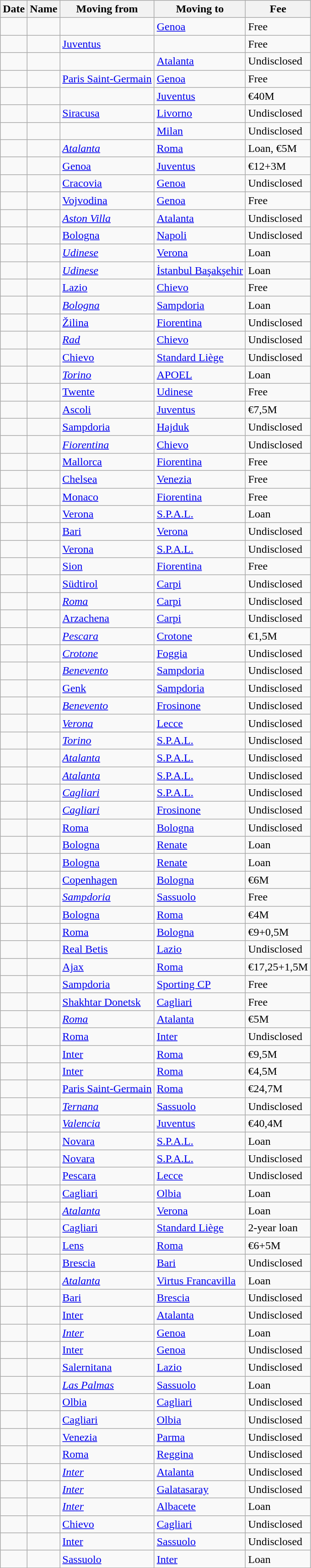<table class="wikitable sortable">
<tr>
<th>Date</th>
<th>Name</th>
<th>Moving from</th>
<th>Moving to</th>
<th>Fee</th>
</tr>
<tr>
<td></td>
<td></td>
<td></td>
<td><a href='#'>Genoa</a></td>
<td>Free</td>
</tr>
<tr>
<td></td>
<td></td>
<td><a href='#'>Juventus</a></td>
<td></td>
<td>Free</td>
</tr>
<tr>
<td></td>
<td></td>
<td></td>
<td><a href='#'>Atalanta</a></td>
<td>Undisclosed</td>
</tr>
<tr>
<td></td>
<td> </td>
<td> <a href='#'>Paris Saint-Germain</a></td>
<td><a href='#'>Genoa</a></td>
<td>Free</td>
</tr>
<tr>
<td></td>
<td></td>
<td></td>
<td><a href='#'>Juventus</a></td>
<td>€40M</td>
</tr>
<tr>
<td></td>
<td></td>
<td><a href='#'>Siracusa</a></td>
<td><a href='#'>Livorno</a></td>
<td>Undisclosed</td>
</tr>
<tr>
<td></td>
<td></td>
<td></td>
<td><a href='#'>Milan</a></td>
<td>Undisclosed </td>
</tr>
<tr>
<td></td>
<td></td>
<td><em><a href='#'>Atalanta</a></em></td>
<td><a href='#'>Roma</a></td>
<td>Loan, €5M</td>
</tr>
<tr>
<td></td>
<td></td>
<td><a href='#'>Genoa</a></td>
<td><a href='#'>Juventus</a></td>
<td>€12+3M</td>
</tr>
<tr>
<td></td>
<td> </td>
<td> <a href='#'>Cracovia</a></td>
<td><a href='#'>Genoa</a></td>
<td>Undisclosed</td>
</tr>
<tr>
<td></td>
<td> </td>
<td> <a href='#'>Vojvodina</a></td>
<td><a href='#'>Genoa</a></td>
<td>Free</td>
</tr>
<tr>
<td></td>
<td></td>
<td> <em><a href='#'>Aston Villa</a></em></td>
<td><a href='#'>Atalanta</a></td>
<td>Undisclosed</td>
</tr>
<tr>
<td></td>
<td></td>
<td><a href='#'>Bologna</a></td>
<td><a href='#'>Napoli</a></td>
<td>Undisclosed</td>
</tr>
<tr>
<td></td>
<td> </td>
<td><em><a href='#'>Udinese</a></em></td>
<td><a href='#'>Verona</a></td>
<td>Loan</td>
</tr>
<tr>
<td></td>
<td> </td>
<td><em><a href='#'>Udinese</a></em></td>
<td> <a href='#'>İstanbul Başakşehir</a></td>
<td>Loan</td>
</tr>
<tr>
<td></td>
<td> </td>
<td><a href='#'>Lazio</a></td>
<td><a href='#'>Chievo</a></td>
<td>Free</td>
</tr>
<tr>
<td></td>
<td></td>
<td><em><a href='#'>Bologna</a></em></td>
<td><a href='#'>Sampdoria</a></td>
<td>Loan</td>
</tr>
<tr>
<td></td>
<td> </td>
<td> <a href='#'>Žilina</a></td>
<td><a href='#'>Fiorentina</a></td>
<td>Undisclosed</td>
</tr>
<tr>
<td></td>
<td> </td>
<td><em><a href='#'>Rad</a></em></td>
<td><a href='#'>Chievo</a></td>
<td>Undisclosed</td>
</tr>
<tr>
<td></td>
<td> </td>
<td><a href='#'>Chievo</a></td>
<td> <a href='#'>Standard Liège</a></td>
<td>Undisclosed</td>
</tr>
<tr>
<td></td>
<td> </td>
<td><em><a href='#'>Torino</a></em></td>
<td> <a href='#'>APOEL</a></td>
<td>Loan</td>
</tr>
<tr>
<td></td>
<td> </td>
<td> <a href='#'>Twente</a></td>
<td><a href='#'>Udinese</a></td>
<td>Free</td>
</tr>
<tr>
<td></td>
<td></td>
<td><a href='#'>Ascoli</a></td>
<td><a href='#'>Juventus</a></td>
<td>€7,5M</td>
</tr>
<tr>
<td></td>
<td> </td>
<td><a href='#'>Sampdoria</a></td>
<td> <a href='#'>Hajduk</a></td>
<td>Undisclosed</td>
</tr>
<tr>
<td></td>
<td> </td>
<td><em><a href='#'>Fiorentina</a></em></td>
<td><a href='#'>Chievo</a></td>
<td>Undisclosed</td>
</tr>
<tr>
<td></td>
<td> </td>
<td> <a href='#'>Mallorca</a></td>
<td><a href='#'>Fiorentina</a></td>
<td>Free</td>
</tr>
<tr>
<td></td>
<td> </td>
<td> <a href='#'>Chelsea</a></td>
<td><a href='#'>Venezia</a></td>
<td>Free</td>
</tr>
<tr>
<td></td>
<td> </td>
<td> <a href='#'>Monaco</a></td>
<td><a href='#'>Fiorentina</a></td>
<td>Free</td>
</tr>
<tr>
<td></td>
<td> </td>
<td><a href='#'>Verona</a></td>
<td><a href='#'>S.P.A.L.</a></td>
<td>Loan</td>
</tr>
<tr>
<td></td>
<td> </td>
<td><a href='#'>Bari</a></td>
<td><a href='#'>Verona</a></td>
<td>Undisclosed</td>
</tr>
<tr>
<td></td>
<td></td>
<td><a href='#'>Verona</a></td>
<td><a href='#'>S.P.A.L.</a></td>
<td>Undisclosed</td>
</tr>
<tr>
<td></td>
<td> </td>
<td> <a href='#'>Sion</a></td>
<td><a href='#'>Fiorentina</a></td>
<td>Free</td>
</tr>
<tr>
<td></td>
<td></td>
<td><a href='#'>Südtirol</a></td>
<td><a href='#'>Carpi</a></td>
<td>Undisclosed</td>
</tr>
<tr>
<td></td>
<td></td>
<td><em><a href='#'>Roma</a></em></td>
<td><a href='#'>Carpi</a></td>
<td>Undisclosed</td>
</tr>
<tr>
<td></td>
<td></td>
<td><a href='#'>Arzachena</a></td>
<td><a href='#'>Carpi</a></td>
<td>Undisclosed</td>
</tr>
<tr>
<td></td>
<td> </td>
<td><em><a href='#'>Pescara</a></em></td>
<td><a href='#'>Crotone</a></td>
<td>€1,5M</td>
</tr>
<tr>
<td></td>
<td> </td>
<td><em><a href='#'>Crotone</a></em></td>
<td><a href='#'>Foggia</a></td>
<td>Undisclosed</td>
</tr>
<tr>
<td></td>
<td> </td>
<td><em><a href='#'>Benevento</a></em></td>
<td><a href='#'>Sampdoria</a></td>
<td>Undisclosed</td>
</tr>
<tr>
<td></td>
<td> </td>
<td> <a href='#'>Genk</a></td>
<td><a href='#'>Sampdoria</a></td>
<td>Undisclosed</td>
</tr>
<tr>
<td></td>
<td> </td>
<td><em><a href='#'>Benevento</a></em></td>
<td><a href='#'>Frosinone</a></td>
<td>Undisclosed</td>
</tr>
<tr>
<td></td>
<td></td>
<td><em><a href='#'>Verona</a></em></td>
<td><a href='#'>Lecce</a></td>
<td>Undisclosed</td>
</tr>
<tr>
<td></td>
<td> </td>
<td><em><a href='#'>Torino</a></em></td>
<td><a href='#'>S.P.A.L.</a></td>
<td>Undisclosed</td>
</tr>
<tr>
<td></td>
<td></td>
<td><em><a href='#'>Atalanta</a></em></td>
<td><a href='#'>S.P.A.L.</a></td>
<td>Undisclosed</td>
</tr>
<tr>
<td></td>
<td> </td>
<td><em><a href='#'>Atalanta</a></em></td>
<td><a href='#'>S.P.A.L.</a></td>
<td>Undisclosed</td>
</tr>
<tr>
<td></td>
<td> </td>
<td><em><a href='#'>Cagliari</a></em></td>
<td><a href='#'>S.P.A.L.</a></td>
<td>Undisclosed</td>
</tr>
<tr>
<td></td>
<td> </td>
<td><em><a href='#'>Cagliari</a></em></td>
<td><a href='#'>Frosinone</a></td>
<td>Undisclosed</td>
</tr>
<tr>
<td></td>
<td></td>
<td><a href='#'>Roma</a></td>
<td><a href='#'>Bologna</a></td>
<td>Undisclosed</td>
</tr>
<tr>
<td></td>
<td></td>
<td><a href='#'>Bologna</a></td>
<td><a href='#'>Renate</a></td>
<td>Loan</td>
</tr>
<tr>
<td></td>
<td></td>
<td><a href='#'>Bologna</a></td>
<td><a href='#'>Renate</a></td>
<td>Loan</td>
</tr>
<tr>
<td></td>
<td> </td>
<td> <a href='#'>Copenhagen</a></td>
<td><a href='#'>Bologna</a></td>
<td>€6M</td>
</tr>
<tr>
<td></td>
<td> </td>
<td><em><a href='#'>Sampdoria</a></em></td>
<td><a href='#'>Sassuolo</a></td>
<td>Free</td>
</tr>
<tr>
<td></td>
<td></td>
<td><a href='#'>Bologna</a></td>
<td><a href='#'>Roma</a></td>
<td>€4M</td>
</tr>
<tr>
<td></td>
<td> </td>
<td><a href='#'>Roma</a></td>
<td><a href='#'>Bologna</a></td>
<td>€9+0,5M</td>
</tr>
<tr>
<td></td>
<td> </td>
<td> <a href='#'>Real Betis</a></td>
<td><a href='#'>Lazio</a></td>
<td>Undisclosed</td>
</tr>
<tr>
<td></td>
<td> </td>
<td> <a href='#'>Ajax</a></td>
<td><a href='#'>Roma</a></td>
<td>€17,25+1,5M</td>
</tr>
<tr>
<td></td>
<td></td>
<td><a href='#'>Sampdoria</a></td>
<td> <a href='#'>Sporting CP</a></td>
<td>Free</td>
</tr>
<tr>
<td></td>
<td> </td>
<td> <a href='#'>Shakhtar Donetsk</a></td>
<td><a href='#'>Cagliari</a></td>
<td>Free</td>
</tr>
<tr>
<td></td>
<td></td>
<td><em><a href='#'>Roma</a></em></td>
<td><a href='#'>Atalanta</a></td>
<td>€5M</td>
</tr>
<tr>
<td></td>
<td> </td>
<td><a href='#'>Roma</a></td>
<td><a href='#'>Inter</a></td>
<td>Undisclosed</td>
</tr>
<tr>
<td></td>
<td></td>
<td><a href='#'>Inter</a></td>
<td><a href='#'>Roma</a></td>
<td>€9,5M</td>
</tr>
<tr>
<td></td>
<td></td>
<td><a href='#'>Inter</a></td>
<td><a href='#'>Roma</a></td>
<td>€4,5M</td>
</tr>
<tr>
<td></td>
<td> </td>
<td> <a href='#'>Paris Saint-Germain</a></td>
<td><a href='#'>Roma</a></td>
<td>€24,7M</td>
</tr>
<tr>
<td></td>
<td></td>
<td><em><a href='#'>Ternana</a></em></td>
<td><a href='#'>Sassuolo</a></td>
<td>Undisclosed</td>
</tr>
<tr>
<td></td>
<td> </td>
<td> <em><a href='#'>Valencia</a></em></td>
<td><a href='#'>Juventus</a></td>
<td>€40,4M</td>
</tr>
<tr>
<td></td>
<td></td>
<td><a href='#'>Novara</a></td>
<td><a href='#'>S.P.A.L.</a></td>
<td>Loan</td>
</tr>
<tr>
<td></td>
<td> </td>
<td><a href='#'>Novara</a></td>
<td><a href='#'>S.P.A.L.</a></td>
<td>Undisclosed</td>
</tr>
<tr>
<td></td>
<td></td>
<td><a href='#'>Pescara</a></td>
<td><a href='#'>Lecce</a></td>
<td>Undisclosed</td>
</tr>
<tr>
<td></td>
<td> </td>
<td><a href='#'>Cagliari</a></td>
<td><a href='#'>Olbia</a></td>
<td>Loan</td>
</tr>
<tr>
<td></td>
<td></td>
<td><em><a href='#'>Atalanta</a></em></td>
<td><a href='#'>Verona</a></td>
<td>Loan</td>
</tr>
<tr>
<td></td>
<td> </td>
<td><a href='#'>Cagliari</a></td>
<td> <a href='#'>Standard Liège</a></td>
<td>2-year loan</td>
</tr>
<tr>
<td></td>
<td> </td>
<td> <a href='#'>Lens</a></td>
<td><a href='#'>Roma</a></td>
<td>€6+5M</td>
</tr>
<tr>
<td></td>
<td></td>
<td><a href='#'>Brescia</a></td>
<td><a href='#'>Bari</a></td>
<td>Undisclosed</td>
</tr>
<tr>
<td></td>
<td></td>
<td><em><a href='#'>Atalanta</a></em></td>
<td><a href='#'>Virtus Francavilla</a></td>
<td>Loan</td>
</tr>
<tr>
<td></td>
<td></td>
<td><a href='#'>Bari</a></td>
<td><a href='#'>Brescia</a></td>
<td>Undisclosed</td>
</tr>
<tr>
<td></td>
<td></td>
<td><a href='#'>Inter</a></td>
<td><a href='#'>Atalanta</a></td>
<td>Undisclosed</td>
</tr>
<tr>
<td></td>
<td> </td>
<td><em><a href='#'>Inter</a></em></td>
<td><a href='#'>Genoa</a></td>
<td>Loan</td>
</tr>
<tr>
<td></td>
<td></td>
<td><a href='#'>Inter</a></td>
<td><a href='#'>Genoa</a></td>
<td>Undisclosed</td>
</tr>
<tr>
<td></td>
<td></td>
<td><a href='#'>Salernitana</a></td>
<td><a href='#'>Lazio</a></td>
<td>Undisclosed</td>
</tr>
<tr>
<td></td>
<td> </td>
<td> <em><a href='#'>Las Palmas</a></em></td>
<td><a href='#'>Sassuolo</a></td>
<td>Loan</td>
</tr>
<tr>
<td></td>
<td></td>
<td><a href='#'>Olbia</a></td>
<td><a href='#'>Cagliari</a></td>
<td>Undisclosed</td>
</tr>
<tr>
<td></td>
<td> </td>
<td><a href='#'>Cagliari</a></td>
<td><a href='#'>Olbia</a></td>
<td>Undisclosed</td>
</tr>
<tr>
<td></td>
<td> </td>
<td><a href='#'>Venezia</a></td>
<td><a href='#'>Parma</a></td>
<td>Undisclosed</td>
</tr>
<tr>
<td></td>
<td></td>
<td><a href='#'>Roma</a></td>
<td><a href='#'>Reggina</a></td>
<td>Undisclosed</td>
</tr>
<tr>
<td></td>
<td></td>
<td><em><a href='#'>Inter</a></em></td>
<td><a href='#'>Atalanta</a></td>
<td>Undisclosed</td>
</tr>
<tr>
<td></td>
<td> </td>
<td><em><a href='#'>Inter</a></em></td>
<td> <a href='#'>Galatasaray</a></td>
<td>Undisclosed</td>
</tr>
<tr>
<td></td>
<td> </td>
<td><em><a href='#'>Inter</a></em></td>
<td> <a href='#'>Albacete</a></td>
<td>Loan</td>
</tr>
<tr>
<td></td>
<td> </td>
<td><a href='#'>Chievo</a></td>
<td><a href='#'>Cagliari</a></td>
<td>Undisclosed</td>
</tr>
<tr>
<td></td>
<td> </td>
<td><a href='#'>Inter</a></td>
<td><a href='#'>Sassuolo</a></td>
<td>Undisclosed</td>
</tr>
<tr>
<td></td>
<td></td>
<td><a href='#'>Sassuolo</a></td>
<td><a href='#'>Inter</a></td>
<td>Loan</td>
</tr>
</table>
